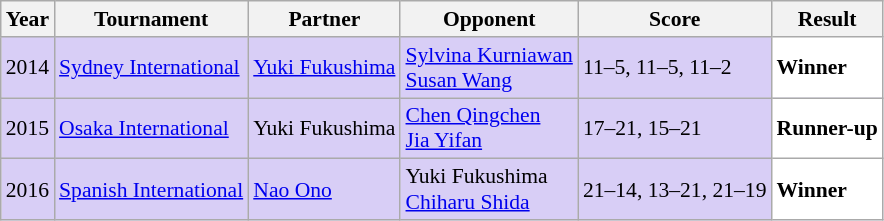<table class="sortable wikitable" style="font-size: 90%">
<tr>
<th>Year</th>
<th>Tournament</th>
<th>Partner</th>
<th>Opponent</th>
<th>Score</th>
<th>Result</th>
</tr>
<tr style="background:#D8CEF6">
<td align="center">2014</td>
<td align="left"><a href='#'>Sydney International</a></td>
<td align="left"> <a href='#'>Yuki Fukushima</a></td>
<td align="left"> <a href='#'>Sylvina Kurniawan</a><br> <a href='#'>Susan Wang</a></td>
<td align="left">11–5, 11–5, 11–2</td>
<td style="text-align:left; background:white"> <strong>Winner</strong></td>
</tr>
<tr style="background:#D8CEF6">
<td align="center">2015</td>
<td align="left"><a href='#'>Osaka International</a></td>
<td align="left"> Yuki Fukushima</td>
<td align="left"> <a href='#'>Chen Qingchen</a><br> <a href='#'>Jia Yifan</a></td>
<td align="left">17–21, 15–21</td>
<td style="text-align:left; background:white"> <strong>Runner-up</strong></td>
</tr>
<tr style="background:#D8CEF6">
<td align="center">2016</td>
<td align="left"><a href='#'>Spanish International</a></td>
<td align="left"> <a href='#'>Nao Ono</a></td>
<td align="left"> Yuki Fukushima<br> <a href='#'>Chiharu Shida</a></td>
<td align="left">21–14, 13–21, 21–19</td>
<td style="text-align:left; background:white"> <strong>Winner</strong></td>
</tr>
</table>
